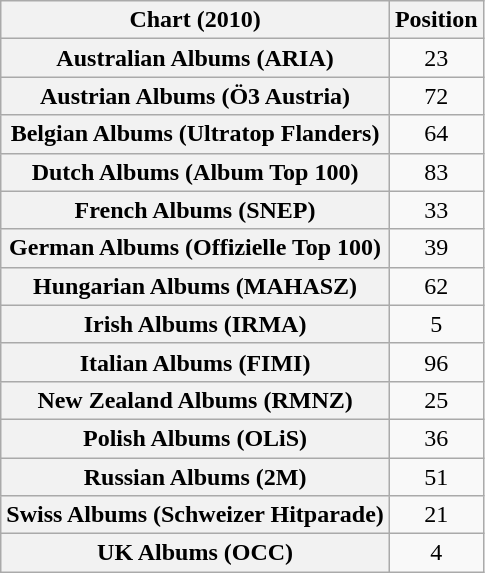<table class="wikitable plainrowheaders sortable" style="text-align:center;">
<tr>
<th scope="col">Chart (2010)</th>
<th scope="col">Position</th>
</tr>
<tr>
<th scope="row">Australian Albums (ARIA)</th>
<td>23</td>
</tr>
<tr>
<th scope="row">Austrian Albums (Ö3 Austria)</th>
<td>72</td>
</tr>
<tr>
<th scope="row">Belgian Albums (Ultratop Flanders)</th>
<td>64</td>
</tr>
<tr>
<th scope="row">Dutch Albums (Album Top 100)</th>
<td>83</td>
</tr>
<tr>
<th scope="row">French Albums (SNEP)</th>
<td>33</td>
</tr>
<tr>
<th scope="row">German Albums (Offizielle Top 100)</th>
<td align="center">39</td>
</tr>
<tr>
<th scope="row">Hungarian Albums (MAHASZ)</th>
<td>62</td>
</tr>
<tr>
<th scope="row">Irish Albums (IRMA)</th>
<td>5</td>
</tr>
<tr>
<th scope="row">Italian Albums (FIMI)</th>
<td>96</td>
</tr>
<tr>
<th scope="row">New Zealand Albums (RMNZ)</th>
<td>25</td>
</tr>
<tr>
<th scope="row">Polish Albums (OLiS)</th>
<td>36</td>
</tr>
<tr>
<th scope="row">Russian Albums (2M)</th>
<td>51</td>
</tr>
<tr>
<th scope="row">Swiss Albums (Schweizer Hitparade)</th>
<td>21</td>
</tr>
<tr>
<th scope="row">UK Albums (OCC)</th>
<td>4</td>
</tr>
</table>
